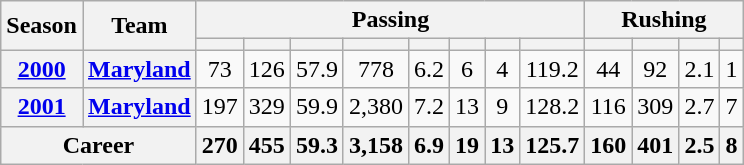<table class="wikitable" style="text-align:center;">
<tr>
<th rowspan="2">Season</th>
<th rowspan="2">Team</th>
<th colspan="8">Passing</th>
<th colspan="4">Rushing</th>
</tr>
<tr>
<th></th>
<th></th>
<th></th>
<th></th>
<th></th>
<th></th>
<th></th>
<th></th>
<th></th>
<th></th>
<th></th>
<th></th>
</tr>
<tr>
<th><a href='#'>2000</a></th>
<th><a href='#'>Maryland</a></th>
<td>73</td>
<td>126</td>
<td>57.9</td>
<td>778</td>
<td>6.2</td>
<td>6</td>
<td>4</td>
<td>119.2</td>
<td>44</td>
<td>92</td>
<td>2.1</td>
<td>1</td>
</tr>
<tr>
<th><a href='#'>2001</a></th>
<th><a href='#'>Maryland</a></th>
<td>197</td>
<td>329</td>
<td>59.9</td>
<td>2,380</td>
<td>7.2</td>
<td>13</td>
<td>9</td>
<td>128.2</td>
<td>116</td>
<td>309</td>
<td>2.7</td>
<td>7</td>
</tr>
<tr>
<th colspan="2">Career</th>
<th>270</th>
<th>455</th>
<th>59.3</th>
<th>3,158</th>
<th>6.9</th>
<th>19</th>
<th>13</th>
<th>125.7</th>
<th>160</th>
<th>401</th>
<th>2.5</th>
<th>8</th>
</tr>
</table>
